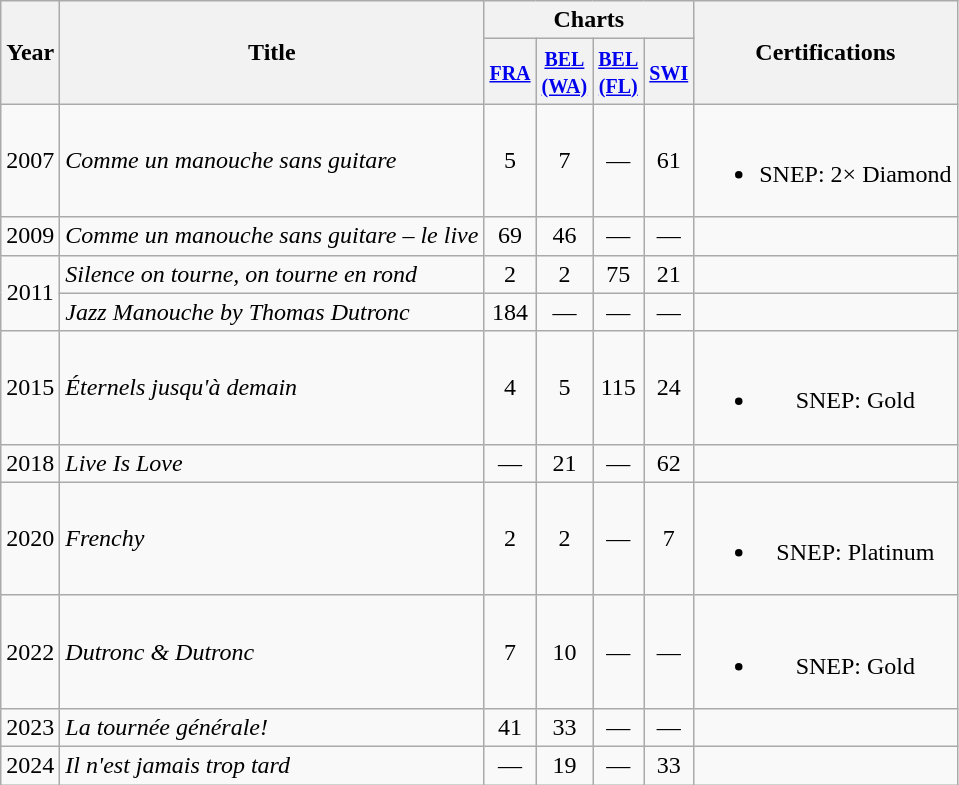<table class="wikitable">
<tr>
<th scope="col" rowspan="2">Year</th>
<th scope="col" rowspan="2">Title</th>
<th scope="col" colspan="4">Charts</th>
<th scope="col" rowspan="2">Certifications</th>
</tr>
<tr>
<th scope="col" width="20"><small><a href='#'>FRA</a></small><br></th>
<th scope="col" width="20"><small><a href='#'>BEL<br>(WA)</a></small><br></th>
<th scope="col" width="20"><small><a href='#'>BEL<br>(FL)</a></small><br></th>
<th scope="col" width="20"><small><a href='#'>SWI</a></small><br></th>
</tr>
<tr>
<td align="center">2007</td>
<td><em>Comme un manouche sans guitare</em></td>
<td align="center">5</td>
<td align="center">7</td>
<td align="center">—</td>
<td align="center">61</td>
<td align="center"><br><ul><li>SNEP: 2× Diamond</li></ul></td>
</tr>
<tr>
<td align="center">2009</td>
<td><em>Comme un manouche sans guitare – le live</em></td>
<td align="center">69</td>
<td align="center">46</td>
<td align="center">—</td>
<td align="center">—</td>
<td align="center"></td>
</tr>
<tr>
<td align="center" rowspan="2">2011</td>
<td><em>Silence on tourne, on tourne en rond</em></td>
<td align="center">2</td>
<td align="center">2</td>
<td align="center">75</td>
<td align="center">21</td>
<td align="center"></td>
</tr>
<tr>
<td><em>Jazz Manouche by Thomas Dutronc</em></td>
<td align="center">184</td>
<td align="center">—</td>
<td align="center">—</td>
<td align="center">—</td>
<td align="center"></td>
</tr>
<tr>
<td align="center">2015</td>
<td><em>Éternels jusqu'à demain</em></td>
<td align="center">4</td>
<td align="center">5</td>
<td align="center">115</td>
<td align="center">24</td>
<td align="center"><br><ul><li>SNEP: Gold</li></ul></td>
</tr>
<tr>
<td align="center">2018</td>
<td><em>Live Is Love</em></td>
<td align="center">—</td>
<td align="center">21<br></td>
<td align="center">—</td>
<td align="center">62</td>
<td align="center"></td>
</tr>
<tr>
<td align="center">2020</td>
<td><em>Frenchy</em></td>
<td align="center">2</td>
<td align="center">2</td>
<td align="center">—</td>
<td align="center">7</td>
<td align="center"><br><ul><li>SNEP: Platinum</li></ul></td>
</tr>
<tr>
<td align="center">2022</td>
<td><em>Dutronc & Dutronc</em><br></td>
<td align="center">7<br></td>
<td align="center">10</td>
<td align="center">—</td>
<td align="center">—</td>
<td align="center"><br><ul><li>SNEP: Gold</li></ul></td>
</tr>
<tr>
<td align="center">2023</td>
<td><em>La tournée générale!</em></td>
<td align="center">41</td>
<td align="center">33</td>
<td align="center">—</td>
<td align="center">—</td>
<td align="center"></td>
</tr>
<tr>
<td align="center">2024</td>
<td><em>Il n'est jamais trop tard</em></td>
<td align="center">—</td>
<td align="center">19</td>
<td align="center">—</td>
<td align="center">33</td>
<td align="center"></td>
</tr>
</table>
